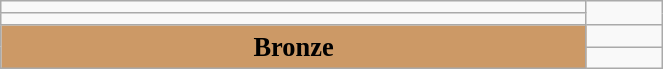<table class="wikitable" style=" text-align:center; font-size:110%;" width="35%">
<tr>
<td></td>
</tr>
<tr>
<td></td>
</tr>
<tr>
<td rowspan="2" bgcolor="#cc9966"><strong>Bronze</strong></td>
<td></td>
</tr>
<tr>
<td></td>
</tr>
</table>
